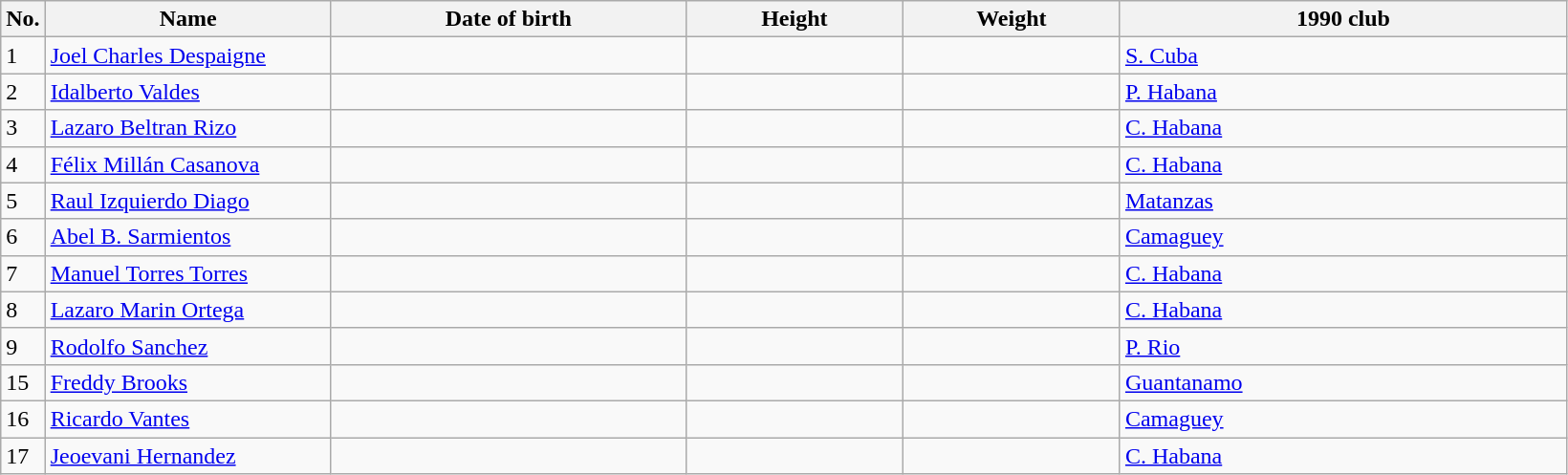<table class=wikitable sortable style=font-size:100%; text-align:center;>
<tr>
<th>No.</th>
<th style=width:12em>Name</th>
<th style=width:15em>Date of birth</th>
<th style=width:9em>Height</th>
<th style=width:9em>Weight</th>
<th style=width:19em>1990 club</th>
</tr>
<tr>
<td>1</td>
<td><a href='#'>Joel Charles Despaigne</a></td>
<td></td>
<td></td>
<td></td>
<td><a href='#'>S. Cuba</a></td>
</tr>
<tr>
<td>2</td>
<td><a href='#'>Idalberto Valdes</a></td>
<td></td>
<td></td>
<td></td>
<td><a href='#'>P. Habana</a></td>
</tr>
<tr>
<td>3</td>
<td><a href='#'>Lazaro Beltran Rizo</a></td>
<td></td>
<td></td>
<td></td>
<td><a href='#'>C. Habana</a></td>
</tr>
<tr>
<td>4</td>
<td><a href='#'>Félix Millán Casanova</a></td>
<td></td>
<td></td>
<td></td>
<td><a href='#'>C. Habana</a></td>
</tr>
<tr>
<td>5</td>
<td><a href='#'>Raul Izquierdo Diago</a></td>
<td></td>
<td></td>
<td></td>
<td><a href='#'>Matanzas</a></td>
</tr>
<tr>
<td>6</td>
<td><a href='#'>Abel B. Sarmientos</a></td>
<td></td>
<td></td>
<td></td>
<td><a href='#'>Camaguey</a></td>
</tr>
<tr>
<td>7</td>
<td><a href='#'>Manuel Torres Torres</a></td>
<td></td>
<td></td>
<td></td>
<td><a href='#'>C. Habana</a></td>
</tr>
<tr>
<td>8</td>
<td><a href='#'>Lazaro Marin Ortega</a></td>
<td></td>
<td></td>
<td></td>
<td><a href='#'>C. Habana</a></td>
</tr>
<tr>
<td>9</td>
<td><a href='#'>Rodolfo Sanchez</a></td>
<td></td>
<td></td>
<td></td>
<td><a href='#'>P. Rio</a></td>
</tr>
<tr>
<td>15</td>
<td><a href='#'>Freddy Brooks</a></td>
<td></td>
<td></td>
<td></td>
<td><a href='#'>Guantanamo</a></td>
</tr>
<tr>
<td>16</td>
<td><a href='#'>Ricardo Vantes</a></td>
<td></td>
<td></td>
<td></td>
<td><a href='#'>Camaguey</a></td>
</tr>
<tr>
<td>17</td>
<td><a href='#'>Jeoevani Hernandez</a></td>
<td></td>
<td></td>
<td></td>
<td><a href='#'>C. Habana</a></td>
</tr>
</table>
